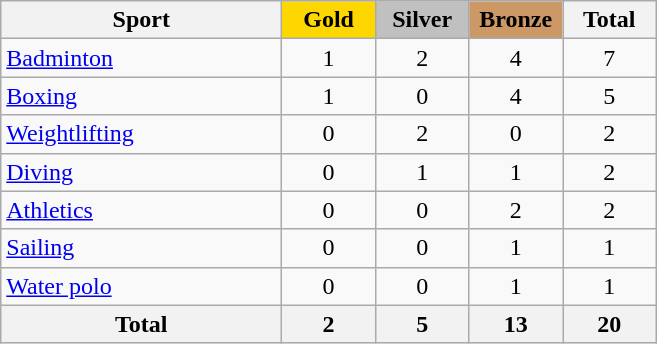<table class="wikitable sortable" style="text-align:center;">
<tr>
<th width=180>Sport</th>
<th scope="col" style="background:gold; width:55px;">Gold</th>
<th scope="col" style="background:silver; width:55px;">Silver</th>
<th scope="col" style="background:#cc9966; width:55px;">Bronze</th>
<th width=55>Total</th>
</tr>
<tr>
<td align=left><a href='#'>Badminton</a></td>
<td>1</td>
<td>2</td>
<td>4</td>
<td>7</td>
</tr>
<tr>
<td align=left><a href='#'>Boxing</a></td>
<td>1</td>
<td>0</td>
<td>4</td>
<td>5</td>
</tr>
<tr>
<td align=left><a href='#'>Weightlifting</a></td>
<td>0</td>
<td>2</td>
<td>0</td>
<td>2</td>
</tr>
<tr>
<td align=left><a href='#'>Diving</a></td>
<td>0</td>
<td>1</td>
<td>1</td>
<td>2</td>
</tr>
<tr>
<td align=left><a href='#'>Athletics</a></td>
<td>0</td>
<td>0</td>
<td>2</td>
<td>2</td>
</tr>
<tr>
<td align=left><a href='#'>Sailing</a></td>
<td>0</td>
<td>0</td>
<td>1</td>
<td>1</td>
</tr>
<tr>
<td align=left><a href='#'>Water polo</a></td>
<td>0</td>
<td>0</td>
<td>1</td>
<td>1</td>
</tr>
<tr class="sortbottom">
<th>Total</th>
<th>2</th>
<th>5</th>
<th>13</th>
<th>20</th>
</tr>
</table>
